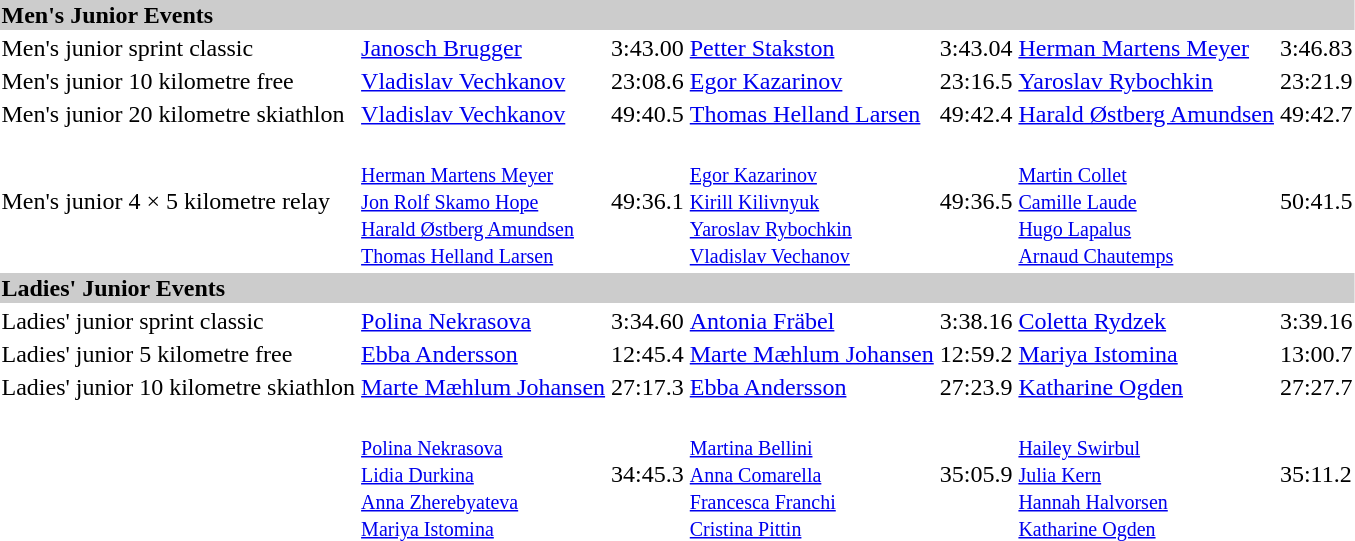<table>
<tr style="background:#ccc;">
<td colspan=7><strong>Men's Junior Events</strong></td>
</tr>
<tr>
<td>Men's junior sprint classic</td>
<td><a href='#'>Janosch Brugger</a><br></td>
<td>3:43.00</td>
<td><a href='#'>Petter Stakston</a><br></td>
<td>3:43.04</td>
<td><a href='#'>Herman Martens Meyer</a><br></td>
<td>3:46.83</td>
</tr>
<tr>
<td>Men's junior 10 kilometre free</td>
<td><a href='#'>Vladislav Vechkanov</a><br></td>
<td>23:08.6</td>
<td><a href='#'>Egor Kazarinov</a><br></td>
<td>23:16.5</td>
<td><a href='#'>Yaroslav Rybochkin</a><br></td>
<td>23:21.9</td>
</tr>
<tr>
<td>Men's junior 20 kilometre skiathlon</td>
<td><a href='#'>Vladislav Vechkanov</a><br></td>
<td>49:40.5</td>
<td><a href='#'>Thomas Helland Larsen</a><br></td>
<td>49:42.4</td>
<td><a href='#'>Harald Østberg Amundsen</a><br></td>
<td>49:42.7</td>
</tr>
<tr>
<td>Men's junior 4 × 5 kilometre relay</td>
<td><br><small><a href='#'>Herman Martens Meyer</a><br><a href='#'>Jon Rolf Skamo Hope</a><br><a href='#'>Harald Østberg Amundsen</a><br><a href='#'>Thomas Helland Larsen</a></small></td>
<td>49:36.1</td>
<td><br><small><a href='#'>Egor Kazarinov</a><br><a href='#'>Kirill Kilivnyuk</a><br><a href='#'>Yaroslav Rybochkin</a><br><a href='#'>Vladislav Vechanov</a></small></td>
<td>49:36.5</td>
<td><br><small><a href='#'>Martin Collet</a><br><a href='#'>Camille Laude</a><br><a href='#'>Hugo Lapalus</a><br><a href='#'>Arnaud Chautemps</a></small></td>
<td>50:41.5</td>
</tr>
<tr style="background:#ccc;">
<td colspan=7><strong>Ladies' Junior Events</strong></td>
</tr>
<tr>
<td>Ladies' junior sprint classic</td>
<td><a href='#'>Polina Nekrasova</a><br></td>
<td>3:34.60</td>
<td><a href='#'>Antonia Fräbel</a><br></td>
<td>3:38.16</td>
<td><a href='#'>Coletta Rydzek</a><br></td>
<td>3:39.16</td>
</tr>
<tr>
<td>Ladies' junior 5 kilometre free</td>
<td><a href='#'>Ebba Andersson</a><br></td>
<td>12:45.4</td>
<td><a href='#'>Marte Mæhlum Johansen</a><br></td>
<td>12:59.2</td>
<td><a href='#'>Mariya Istomina</a><br></td>
<td>13:00.7</td>
</tr>
<tr>
<td>Ladies' junior 10 kilometre skiathlon</td>
<td><a href='#'>Marte Mæhlum Johansen</a><br></td>
<td>27:17.3</td>
<td><a href='#'>Ebba Andersson</a><br></td>
<td>27:23.9</td>
<td><a href='#'>Katharine Ogden</a><br></td>
<td>27:27.7</td>
</tr>
<tr>
<td></td>
<td><br><small><a href='#'>Polina Nekrasova</a><br><a href='#'>Lidia Durkina</a><br><a href='#'>Anna Zherebyateva</a><br><a href='#'>Mariya Istomina</a></small></td>
<td>34:45.3</td>
<td><br><small><a href='#'>Martina Bellini</a><br><a href='#'>Anna Comarella</a><br><a href='#'>Francesca Franchi</a><br><a href='#'>Cristina Pittin</a></small></td>
<td>35:05.9</td>
<td><br><small><a href='#'>Hailey Swirbul</a><br><a href='#'>Julia Kern</a><br><a href='#'>Hannah Halvorsen</a><br><a href='#'>Katharine Ogden</a></small></td>
<td>35:11.2</td>
</tr>
<tr>
</tr>
</table>
